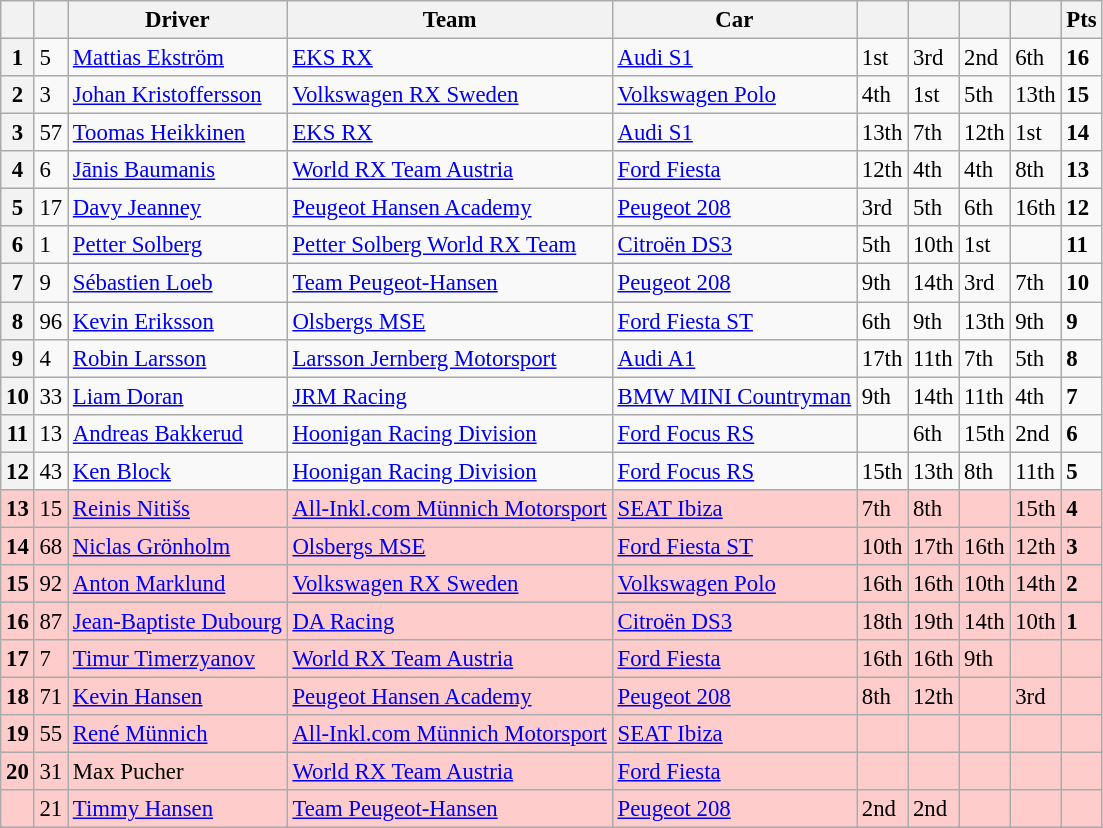<table class=wikitable style="font-size:95%">
<tr>
<th></th>
<th></th>
<th>Driver</th>
<th>Team</th>
<th>Car</th>
<th></th>
<th></th>
<th></th>
<th></th>
<th>Pts</th>
</tr>
<tr>
<th>1</th>
<td>5</td>
<td> <a href='#'>Mattias Ekström</a></td>
<td><a href='#'>EKS RX</a></td>
<td><a href='#'>Audi S1</a></td>
<td>1st</td>
<td>3rd</td>
<td>2nd</td>
<td>6th</td>
<td><strong>16</strong></td>
</tr>
<tr>
<th>2</th>
<td>3</td>
<td> <a href='#'>Johan Kristoffersson</a></td>
<td><a href='#'>Volkswagen RX Sweden</a></td>
<td><a href='#'>Volkswagen Polo</a></td>
<td>4th</td>
<td>1st</td>
<td>5th</td>
<td>13th</td>
<td><strong>15</strong></td>
</tr>
<tr>
<th>3</th>
<td>57</td>
<td> <a href='#'>Toomas Heikkinen</a></td>
<td><a href='#'>EKS RX</a></td>
<td><a href='#'>Audi S1</a></td>
<td>13th</td>
<td>7th</td>
<td>12th</td>
<td>1st</td>
<td><strong>14</strong></td>
</tr>
<tr>
<th>4</th>
<td>6</td>
<td> <a href='#'>Jānis Baumanis</a></td>
<td><a href='#'>World RX Team Austria</a></td>
<td><a href='#'>Ford Fiesta</a></td>
<td>12th</td>
<td>4th</td>
<td>4th</td>
<td>8th</td>
<td><strong>13</strong></td>
</tr>
<tr>
<th>5</th>
<td>17</td>
<td> <a href='#'>Davy Jeanney</a></td>
<td><a href='#'>Peugeot Hansen Academy</a></td>
<td><a href='#'>Peugeot 208</a></td>
<td>3rd</td>
<td>5th</td>
<td>6th</td>
<td>16th</td>
<td><strong>12</strong></td>
</tr>
<tr>
<th>6</th>
<td>1</td>
<td> <a href='#'>Petter Solberg</a></td>
<td><a href='#'>Petter Solberg World RX Team</a></td>
<td><a href='#'>Citroën DS3</a></td>
<td>5th</td>
<td>10th</td>
<td>1st</td>
<td></td>
<td><strong>11</strong></td>
</tr>
<tr>
<th>7</th>
<td>9</td>
<td> <a href='#'>Sébastien Loeb</a></td>
<td><a href='#'>Team Peugeot-Hansen</a></td>
<td><a href='#'>Peugeot 208</a></td>
<td>9th</td>
<td>14th</td>
<td>3rd</td>
<td>7th</td>
<td><strong>10</strong></td>
</tr>
<tr>
<th>8</th>
<td>96</td>
<td> <a href='#'>Kevin Eriksson</a></td>
<td><a href='#'>Olsbergs MSE</a></td>
<td><a href='#'>Ford Fiesta ST</a></td>
<td>6th</td>
<td>9th</td>
<td>13th</td>
<td>9th</td>
<td><strong>9</strong></td>
</tr>
<tr>
<th>9</th>
<td>4</td>
<td> <a href='#'>Robin Larsson</a></td>
<td><a href='#'>Larsson Jernberg Motorsport</a></td>
<td><a href='#'>Audi A1</a></td>
<td>17th</td>
<td>11th</td>
<td>7th</td>
<td>5th</td>
<td><strong>8</strong></td>
</tr>
<tr>
<th>10</th>
<td>33</td>
<td> <a href='#'>Liam Doran</a></td>
<td><a href='#'>JRM Racing</a></td>
<td><a href='#'>BMW MINI Countryman</a></td>
<td>9th</td>
<td>14th</td>
<td>11th</td>
<td>4th</td>
<td><strong>7</strong></td>
</tr>
<tr>
<th>11</th>
<td>13</td>
<td> <a href='#'>Andreas Bakkerud</a></td>
<td><a href='#'>Hoonigan Racing Division</a></td>
<td><a href='#'>Ford Focus RS</a></td>
<td></td>
<td>6th</td>
<td>15th</td>
<td>2nd</td>
<td><strong>6</strong></td>
</tr>
<tr>
<th>12</th>
<td>43</td>
<td> <a href='#'>Ken Block</a></td>
<td><a href='#'>Hoonigan Racing Division</a></td>
<td><a href='#'>Ford Focus RS</a></td>
<td>15th</td>
<td>13th</td>
<td>8th</td>
<td>11th</td>
<td><strong>5</strong></td>
</tr>
<tr>
<th style="background:#ffcccc;">13</th>
<td style="background:#ffcccc;">15</td>
<td style="background:#ffcccc;"> <a href='#'>Reinis Nitišs</a></td>
<td style="background:#ffcccc;"><a href='#'>All-Inkl.com Münnich Motorsport</a></td>
<td style="background:#ffcccc;"><a href='#'>SEAT Ibiza</a></td>
<td style="background:#ffcccc;">7th</td>
<td style="background:#ffcccc;">8th</td>
<td style="background:#ffcccc;"></td>
<td style="background:#ffcccc;">15th</td>
<td style="background:#ffcccc;"><strong>4</strong></td>
</tr>
<tr>
<th style="background:#ffcccc;">14</th>
<td style="background:#ffcccc;">68</td>
<td style="background:#ffcccc;"> <a href='#'>Niclas Grönholm</a></td>
<td style="background:#ffcccc;"><a href='#'>Olsbergs MSE</a></td>
<td style="background:#ffcccc;"><a href='#'>Ford Fiesta ST</a></td>
<td style="background:#ffcccc;">10th</td>
<td style="background:#ffcccc;">17th</td>
<td style="background:#ffcccc;">16th</td>
<td style="background:#ffcccc;">12th</td>
<td style="background:#ffcccc;"><strong>3</strong></td>
</tr>
<tr>
<th style="background:#ffcccc;">15</th>
<td style="background:#ffcccc;">92</td>
<td style="background:#ffcccc;"> <a href='#'>Anton Marklund</a></td>
<td style="background:#ffcccc;"><a href='#'>Volkswagen RX Sweden</a></td>
<td style="background:#ffcccc;"><a href='#'>Volkswagen Polo</a></td>
<td style="background:#ffcccc;">16th</td>
<td style="background:#ffcccc;">16th</td>
<td style="background:#ffcccc;">10th</td>
<td style="background:#ffcccc;">14th</td>
<td style="background:#ffcccc;"><strong>2</strong></td>
</tr>
<tr>
<th style="background:#ffcccc;">16</th>
<td style="background:#ffcccc;">87</td>
<td style="background:#ffcccc;"> <a href='#'>Jean-Baptiste Dubourg</a></td>
<td style="background:#ffcccc;"><a href='#'>DA Racing</a></td>
<td style="background:#ffcccc;"><a href='#'>Citroën DS3</a></td>
<td style="background:#ffcccc;">18th</td>
<td style="background:#ffcccc;">19th</td>
<td style="background:#ffcccc;">14th</td>
<td style="background:#ffcccc;">10th</td>
<td style="background:#ffcccc;"><strong>1</strong></td>
</tr>
<tr>
<th style="background:#ffcccc;">17</th>
<td style="background:#ffcccc;">7</td>
<td style="background:#ffcccc;"> <a href='#'>Timur Timerzyanov</a></td>
<td style="background:#ffcccc;"><a href='#'>World RX Team Austria</a></td>
<td style="background:#ffcccc;"><a href='#'>Ford Fiesta</a></td>
<td style="background:#ffcccc;">16th</td>
<td style="background:#ffcccc;">16th</td>
<td style="background:#ffcccc;">9th</td>
<td style="background:#ffcccc;"></td>
<td style="background:#ffcccc;"></td>
</tr>
<tr>
<th style="background:#ffcccc;">18</th>
<td style="background:#ffcccc;">71</td>
<td style="background:#ffcccc;"> <a href='#'>Kevin Hansen</a></td>
<td style="background:#ffcccc;"><a href='#'>Peugeot Hansen Academy</a></td>
<td style="background:#ffcccc;"><a href='#'>Peugeot 208</a></td>
<td style="background:#ffcccc;">8th</td>
<td style="background:#ffcccc;">12th</td>
<td style="background:#ffcccc;"></td>
<td style="background:#ffcccc;">3rd</td>
<td style="background:#ffcccc;"></td>
</tr>
<tr>
<th style="background:#ffcccc;">19</th>
<td style="background:#ffcccc;">55</td>
<td style="background:#ffcccc;"> <a href='#'>René Münnich</a></td>
<td style="background:#ffcccc;"><a href='#'>All-Inkl.com Münnich Motorsport</a></td>
<td style="background:#ffcccc;"><a href='#'>SEAT Ibiza</a></td>
<td style="background:#ffcccc;"></td>
<td style="background:#ffcccc;"></td>
<td style="background:#ffcccc;"></td>
<td style="background:#ffcccc;"></td>
<td style="background:#ffcccc;"></td>
</tr>
<tr>
<th style="background:#ffcccc;">20</th>
<td style="background:#ffcccc;">31</td>
<td style="background:#ffcccc;"> Max Pucher</td>
<td style="background:#ffcccc;"><a href='#'>World RX Team Austria</a></td>
<td style="background:#ffcccc;"><a href='#'>Ford Fiesta</a></td>
<td style="background:#ffcccc;"></td>
<td style="background:#ffcccc;"></td>
<td style="background:#ffcccc;"></td>
<td style="background:#ffcccc;"></td>
<td style="background:#ffcccc;"></td>
</tr>
<tr>
<th style="background:#ffcccc;"></th>
<td style="background:#ffcccc;">21</td>
<td style="background:#ffcccc;"> <a href='#'>Timmy Hansen</a></td>
<td style="background:#ffcccc;"><a href='#'>Team Peugeot-Hansen</a></td>
<td style="background:#ffcccc;"><a href='#'>Peugeot 208</a></td>
<td style="background:#ffcccc;">2nd</td>
<td style="background:#ffcccc;">2nd</td>
<td style="background:#ffcccc;"></td>
<td style="background:#ffcccc;"></td>
<td style="background:#ffcccc;"></td>
</tr>
</table>
